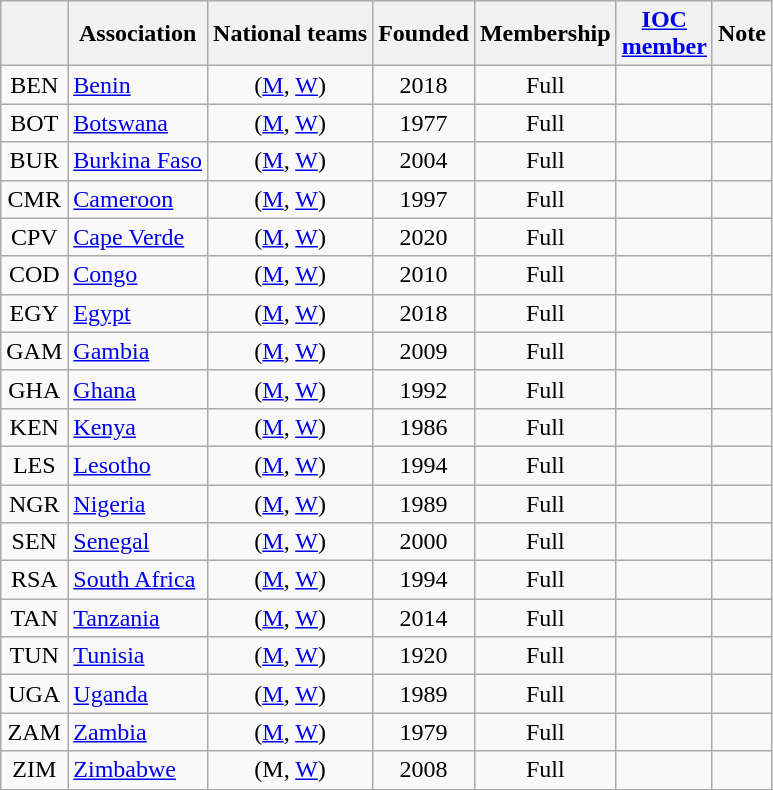<table class="wikitable sortable" style="text-align:center;">
<tr>
<th></th>
<th>Association</th>
<th>National teams</th>
<th>Founded</th>
<th>Membership</th>
<th><a href='#'>IOC</a> <br> <a href='#'>member</a></th>
<th>Note</th>
</tr>
<tr>
<td>BEN</td>
<td style="text-align:left;"> <a href='#'>Benin</a></td>
<td>(<a href='#'>M</a>, <a href='#'>W</a>)</td>
<td>2018</td>
<td>Full</td>
<td></td>
<td></td>
</tr>
<tr>
<td>BOT</td>
<td style="text-align:left;"> <a href='#'>Botswana</a></td>
<td>(<a href='#'>M</a>, <a href='#'>W</a>)</td>
<td>1977</td>
<td>Full</td>
<td></td>
<td></td>
</tr>
<tr>
<td>BUR</td>
<td style="text-align:left;"> <a href='#'>Burkina Faso</a></td>
<td>(<a href='#'>M</a>, <a href='#'>W</a>)</td>
<td>2004</td>
<td>Full</td>
<td></td>
<td></td>
</tr>
<tr>
<td>CMR</td>
<td style="text-align:left;"> <a href='#'>Cameroon</a></td>
<td>(<a href='#'>M</a>, <a href='#'>W</a>)</td>
<td>1997</td>
<td>Full</td>
<td></td>
<td></td>
</tr>
<tr>
<td>CPV</td>
<td style="text-align:left;"> <a href='#'>Cape Verde</a></td>
<td>(<a href='#'>M</a>, <a href='#'>W</a>)</td>
<td>2020</td>
<td>Full</td>
<td></td>
<td></td>
</tr>
<tr>
<td>COD</td>
<td style="text-align:left;"> <a href='#'>Congo</a></td>
<td>(<a href='#'>M</a>, <a href='#'>W</a>)</td>
<td>2010</td>
<td>Full</td>
<td></td>
<td></td>
</tr>
<tr>
<td>EGY</td>
<td style="text-align:left;"> <a href='#'>Egypt</a></td>
<td>(<a href='#'>M</a>, <a href='#'>W</a>)</td>
<td>2018</td>
<td>Full</td>
<td></td>
<td></td>
</tr>
<tr>
<td>GAM</td>
<td style="text-align:left;"> <a href='#'>Gambia</a></td>
<td>(<a href='#'>M</a>, <a href='#'>W</a>)</td>
<td>2009</td>
<td>Full</td>
<td></td>
<td></td>
</tr>
<tr>
<td>GHA</td>
<td style="text-align:left;"> <a href='#'>Ghana</a></td>
<td>(<a href='#'>M</a>, <a href='#'>W</a>)</td>
<td>1992</td>
<td>Full</td>
<td></td>
<td></td>
</tr>
<tr>
<td>KEN</td>
<td style="text-align:left;"> <a href='#'>Kenya</a></td>
<td>(<a href='#'>M</a>, <a href='#'>W</a>)</td>
<td>1986</td>
<td>Full</td>
<td></td>
<td></td>
</tr>
<tr>
<td>LES</td>
<td style="text-align:left;"> <a href='#'>Lesotho</a></td>
<td>(<a href='#'>M</a>, <a href='#'>W</a>)</td>
<td>1994</td>
<td>Full</td>
<td></td>
<td></td>
</tr>
<tr>
<td>NGR</td>
<td style="text-align:left;"> <a href='#'>Nigeria</a></td>
<td>(<a href='#'>M</a>, <a href='#'>W</a>)</td>
<td>1989</td>
<td>Full</td>
<td></td>
<td></td>
</tr>
<tr>
<td>SEN</td>
<td style="text-align:left;"> <a href='#'>Senegal</a></td>
<td>(<a href='#'>M</a>, <a href='#'>W</a>)</td>
<td>2000</td>
<td>Full</td>
<td></td>
<td></td>
</tr>
<tr>
<td>RSA</td>
<td style="text-align:left;"> <a href='#'>South Africa</a></td>
<td>(<a href='#'>M</a>, <a href='#'>W</a>)</td>
<td>1994</td>
<td>Full</td>
<td></td>
<td></td>
</tr>
<tr>
<td>TAN</td>
<td style="text-align:left;"> <a href='#'>Tanzania</a></td>
<td>(<a href='#'>M</a>, <a href='#'>W</a>)</td>
<td>2014</td>
<td>Full</td>
<td></td>
<td></td>
</tr>
<tr>
<td>TUN</td>
<td style="text-align:left;"> <a href='#'>Tunisia</a></td>
<td>(<a href='#'>M</a>, <a href='#'>W</a>)</td>
<td>1920</td>
<td>Full</td>
<td></td>
<td></td>
</tr>
<tr>
<td>UGA</td>
<td style="text-align:left;"> <a href='#'>Uganda</a></td>
<td>(<a href='#'>M</a>, <a href='#'>W</a>)</td>
<td>1989</td>
<td>Full</td>
<td></td>
<td></td>
</tr>
<tr>
<td>ZAM</td>
<td style="text-align:left;"> <a href='#'>Zambia</a></td>
<td>(<a href='#'>M</a>, <a href='#'>W</a>)</td>
<td>1979</td>
<td>Full</td>
<td></td>
<td></td>
</tr>
<tr>
<td>ZIM</td>
<td style="text-align:left;"> <a href='#'>Zimbabwe</a></td>
<td>(M, <a href='#'>W</a>)</td>
<td>2008</td>
<td>Full</td>
<td></td>
<td></td>
</tr>
<tr>
</tr>
</table>
